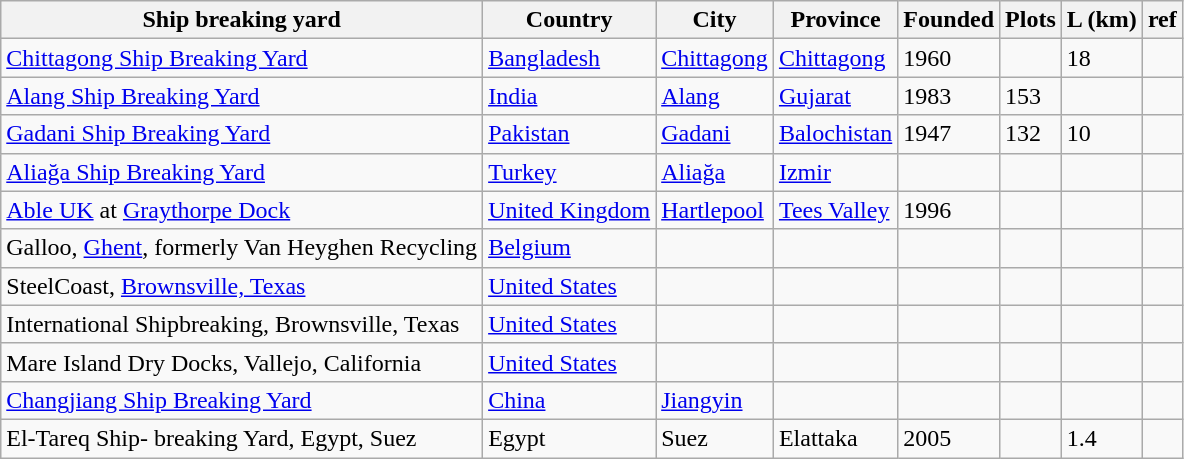<table class="sortable wikitable">
<tr>
<th>Ship breaking yard</th>
<th>Country</th>
<th>City</th>
<th>Province</th>
<th>Founded</th>
<th>Plots</th>
<th>L (km)</th>
<th>ref</th>
</tr>
<tr>
<td><a href='#'>Chittagong Ship Breaking Yard</a></td>
<td><a href='#'>Bangladesh</a></td>
<td><a href='#'>Chittagong</a></td>
<td><a href='#'>Chittagong</a></td>
<td>1960</td>
<td></td>
<td>18</td>
<td></td>
</tr>
<tr>
<td><a href='#'>Alang Ship Breaking Yard</a></td>
<td><a href='#'>India</a></td>
<td><a href='#'>Alang</a></td>
<td><a href='#'>Gujarat</a></td>
<td>1983</td>
<td>153</td>
<td></td>
<td></td>
</tr>
<tr>
<td><a href='#'>Gadani Ship Breaking Yard</a></td>
<td><a href='#'>Pakistan</a></td>
<td><a href='#'>Gadani</a></td>
<td><a href='#'>Balochistan</a></td>
<td>1947</td>
<td>132</td>
<td>10</td>
<td></td>
</tr>
<tr>
<td><a href='#'>Aliağa Ship Breaking Yard</a></td>
<td><a href='#'>Turkey</a></td>
<td><a href='#'>Aliağa</a></td>
<td><a href='#'>Izmir</a></td>
<td></td>
<td></td>
<td></td>
<td></td>
</tr>
<tr>
<td><a href='#'>Able UK</a> at <a href='#'>Graythorpe Dock</a></td>
<td><a href='#'>United Kingdom</a></td>
<td><a href='#'>Hartlepool</a></td>
<td><a href='#'>Tees Valley</a></td>
<td>1996</td>
<td></td>
<td></td>
<td></td>
</tr>
<tr>
<td>Galloo, <a href='#'>Ghent</a>, formerly Van Heyghen Recycling</td>
<td><a href='#'>Belgium</a></td>
<td></td>
<td></td>
<td></td>
<td></td>
<td></td>
<td></td>
</tr>
<tr>
<td>SteelCoast, <a href='#'>Brownsville, Texas</a></td>
<td><a href='#'>United States</a></td>
<td></td>
<td></td>
<td></td>
<td></td>
<td></td>
<td></td>
</tr>
<tr>
<td>International Shipbreaking, Brownsville, Texas</td>
<td><a href='#'>United States</a></td>
<td></td>
<td></td>
<td></td>
<td></td>
<td></td>
<td></td>
</tr>
<tr>
<td>Mare Island Dry Docks, Vallejo, California</td>
<td><a href='#'>United States</a></td>
<td></td>
<td></td>
<td></td>
<td></td>
<td></td>
<td></td>
</tr>
<tr>
<td><a href='#'>Changjiang Ship Breaking Yard</a></td>
<td><a href='#'>China</a></td>
<td><a href='#'>Jiangyin</a></td>
<td></td>
<td></td>
<td></td>
<td></td>
<td></td>
</tr>
<tr>
<td>El-Tareq Ship- breaking Yard, Egypt, Suez</td>
<td>Egypt</td>
<td>Suez</td>
<td>Elattaka</td>
<td>2005</td>
<td></td>
<td>1.4</td>
<td></td>
</tr>
</table>
